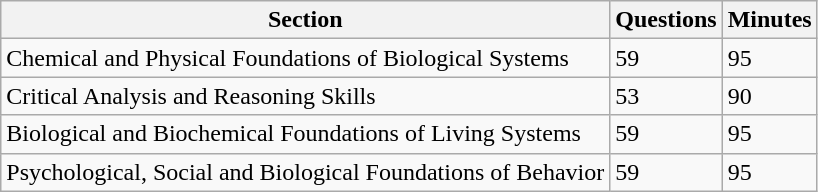<table class="wikitable">
<tr>
<th>Section</th>
<th>Questions</th>
<th>Minutes</th>
</tr>
<tr>
<td>Chemical and Physical Foundations of Biological Systems</td>
<td>59</td>
<td>95</td>
</tr>
<tr>
<td>Critical Analysis and Reasoning Skills</td>
<td>53</td>
<td>90</td>
</tr>
<tr>
<td>Biological and Biochemical Foundations of Living Systems</td>
<td>59</td>
<td>95</td>
</tr>
<tr>
<td>Psychological, Social and Biological Foundations of Behavior</td>
<td>59</td>
<td>95</td>
</tr>
</table>
